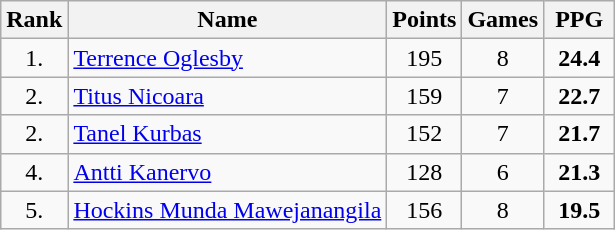<table class="wikitable" style="text-align: center;">
<tr>
<th>Rank</th>
<th>Name</th>
<th>Points</th>
<th>Games</th>
<th width=40>PPG</th>
</tr>
<tr>
<td>1.</td>
<td align="left"> <a href='#'>Terrence Oglesby</a></td>
<td>195</td>
<td>8</td>
<td><strong>24.4</strong></td>
</tr>
<tr>
<td>2.</td>
<td align="left"> <a href='#'>Titus Nicoara</a></td>
<td>159</td>
<td>7</td>
<td><strong>22.7</strong></td>
</tr>
<tr>
<td>2.</td>
<td align="left"> <a href='#'>Tanel Kurbas</a></td>
<td>152</td>
<td>7</td>
<td><strong>21.7</strong></td>
</tr>
<tr>
<td>4.</td>
<td align="left"> <a href='#'>Antti Kanervo</a></td>
<td>128</td>
<td>6</td>
<td><strong>21.3</strong></td>
</tr>
<tr>
<td>5.</td>
<td align="left"> <a href='#'>Hockins Munda Mawejanangila</a></td>
<td>156</td>
<td>8</td>
<td><strong>19.5</strong></td>
</tr>
</table>
